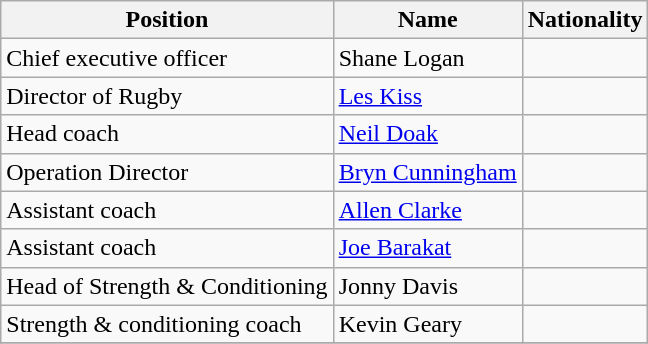<table class="wikitable">
<tr>
<th>Position</th>
<th>Name</th>
<th>Nationality</th>
</tr>
<tr>
<td>Chief executive officer</td>
<td>Shane Logan</td>
<td></td>
</tr>
<tr>
<td>Director of Rugby</td>
<td><a href='#'>Les Kiss</a></td>
<td></td>
</tr>
<tr>
<td>Head coach</td>
<td><a href='#'>Neil Doak</a></td>
<td></td>
</tr>
<tr>
<td>Operation Director</td>
<td><a href='#'>Bryn Cunningham</a></td>
<td></td>
</tr>
<tr>
<td>Assistant coach</td>
<td><a href='#'>Allen Clarke</a></td>
<td></td>
</tr>
<tr>
<td>Assistant coach</td>
<td><a href='#'>Joe Barakat</a></td>
<td></td>
</tr>
<tr>
<td>Head of Strength & Conditioning</td>
<td>Jonny Davis</td>
<td></td>
</tr>
<tr>
<td>Strength & conditioning coach</td>
<td>Kevin Geary</td>
<td></td>
</tr>
<tr>
</tr>
</table>
